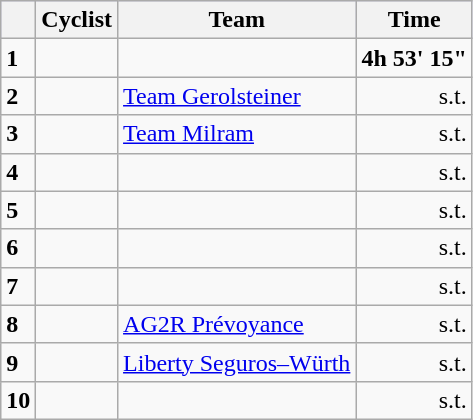<table class="wikitable">
<tr style="background:#ccccff;">
<th></th>
<th>Cyclist</th>
<th>Team</th>
<th>Time</th>
</tr>
<tr>
<td><strong>1</strong></td>
<td><strong></strong></td>
<td><strong></strong></td>
<td align="right"><strong>4h 53' 15"</strong></td>
</tr>
<tr>
<td><strong>2</strong></td>
<td></td>
<td><a href='#'>Team Gerolsteiner</a></td>
<td align="right">s.t.</td>
</tr>
<tr>
<td><strong>3</strong></td>
<td></td>
<td><a href='#'>Team Milram</a></td>
<td align="right">s.t.</td>
</tr>
<tr>
<td><strong>4</strong></td>
<td></td>
<td></td>
<td align="right">s.t.</td>
</tr>
<tr>
<td><strong>5</strong></td>
<td></td>
<td></td>
<td align="right">s.t.</td>
</tr>
<tr>
<td><strong>6</strong></td>
<td></td>
<td></td>
<td align="right">s.t.</td>
</tr>
<tr>
<td><strong>7</strong></td>
<td></td>
<td></td>
<td align="right">s.t.</td>
</tr>
<tr>
<td><strong>8</strong></td>
<td></td>
<td><a href='#'>AG2R Prévoyance</a></td>
<td align="right">s.t.</td>
</tr>
<tr>
<td><strong>9</strong></td>
<td></td>
<td><a href='#'>Liberty Seguros–Würth</a></td>
<td align="right">s.t.</td>
</tr>
<tr>
<td><strong>10</strong></td>
<td></td>
<td></td>
<td align="right">s.t.</td>
</tr>
</table>
